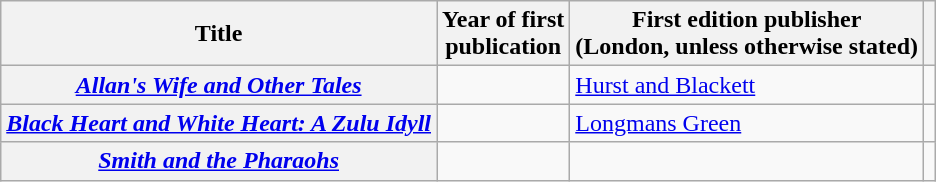<table class="wikitable plainrowheaders sortable" style="margin-right: 0;">
<tr>
<th scope="col">Title</th>
<th scope="col">Year of first<br>publication</th>
<th scope="col">First edition publisher<br>(London, unless otherwise stated)</th>
<th scope="col" class="unsortable"></th>
</tr>
<tr>
<th scope="row"><em><a href='#'>Allan's Wife and Other Tales</a></em></th>
<td></td>
<td><a href='#'>Hurst and Blackett</a></td>
<td style="text-align: center;"></td>
</tr>
<tr>
<th scope="row"><em><a href='#'>Black Heart and White Heart: A Zulu Idyll</a></em></th>
<td></td>
<td><a href='#'>Longmans Green</a></td>
<td style="text-align: center;"></td>
</tr>
<tr>
<th scope="row"><em><a href='#'>Smith and the Pharaohs</a></em></th>
<td></td>
<td></td>
<td style="text-align: center;"></td>
</tr>
</table>
